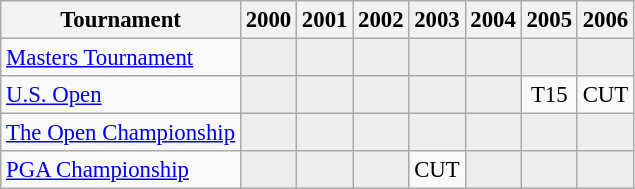<table class="wikitable" style="font-size:95%;text-align:center;">
<tr>
<th>Tournament</th>
<th>2000</th>
<th>2001</th>
<th>2002</th>
<th>2003</th>
<th>2004</th>
<th>2005</th>
<th>2006</th>
</tr>
<tr>
<td align=left><a href='#'>Masters Tournament</a></td>
<td style="background:#eeeeee;"></td>
<td style="background:#eeeeee;"></td>
<td style="background:#eeeeee;"></td>
<td style="background:#eeeeee;"></td>
<td style="background:#eeeeee;"></td>
<td style="background:#eeeeee;"></td>
<td style="background:#eeeeee;"></td>
</tr>
<tr>
<td align=left><a href='#'>U.S. Open</a></td>
<td style="background:#eeeeee;"></td>
<td style="background:#eeeeee;"></td>
<td style="background:#eeeeee;"></td>
<td style="background:#eeeeee;"></td>
<td style="background:#eeeeee;"></td>
<td>T15</td>
<td>CUT</td>
</tr>
<tr>
<td align=left><a href='#'>The Open Championship</a></td>
<td style="background:#eeeeee;"></td>
<td style="background:#eeeeee;"></td>
<td style="background:#eeeeee;"></td>
<td style="background:#eeeeee;"></td>
<td style="background:#eeeeee;"></td>
<td style="background:#eeeeee;"></td>
<td style="background:#eeeeee;"></td>
</tr>
<tr>
<td align=left><a href='#'>PGA Championship</a></td>
<td style="background:#eeeeee;"></td>
<td style="background:#eeeeee;"></td>
<td style="background:#eeeeee;"></td>
<td>CUT</td>
<td style="background:#eeeeee;"></td>
<td style="background:#eeeeee;"></td>
<td style="background:#eeeeee;"></td>
</tr>
</table>
